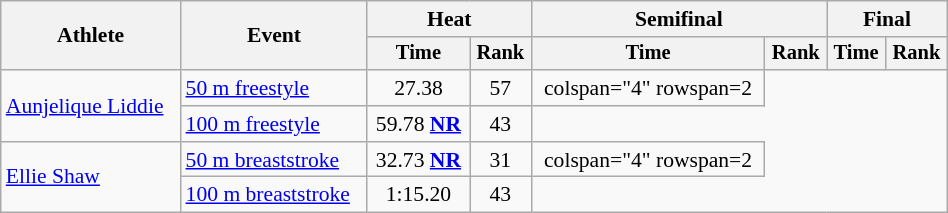<table class="wikitable" style="text-align:center; font-size:90%; width:50%;">
<tr>
<th rowspan="2">Athlete</th>
<th rowspan="2">Event</th>
<th colspan="2">Heat</th>
<th colspan="2">Semifinal</th>
<th colspan="2">Final</th>
</tr>
<tr style="font-size:95%">
<th>Time</th>
<th>Rank</th>
<th>Time</th>
<th>Rank</th>
<th>Time</th>
<th>Rank</th>
</tr>
<tr>
<td align=left rowspan=2><a href='#'>Aunjelique Liddie</a></td>
<td align=left><a href='#'>50 m freestyle</a></td>
<td>27.38</td>
<td>57</td>
<td>colspan="4" rowspan=2</td>
</tr>
<tr>
<td align=left><a href='#'>100 m freestyle</a></td>
<td>59.78 <strong><a href='#'>NR</a></strong></td>
<td>43</td>
</tr>
<tr>
<td align=left rowspan=2><a href='#'>Ellie Shaw</a></td>
<td align=left><a href='#'>50 m breaststroke</a></td>
<td>32.73 <strong><a href='#'>NR</a></strong></td>
<td>31</td>
<td>colspan="4" rowspan=2</td>
</tr>
<tr>
<td align=left><a href='#'>100 m breaststroke</a></td>
<td>1:15.20</td>
<td>43</td>
</tr>
</table>
